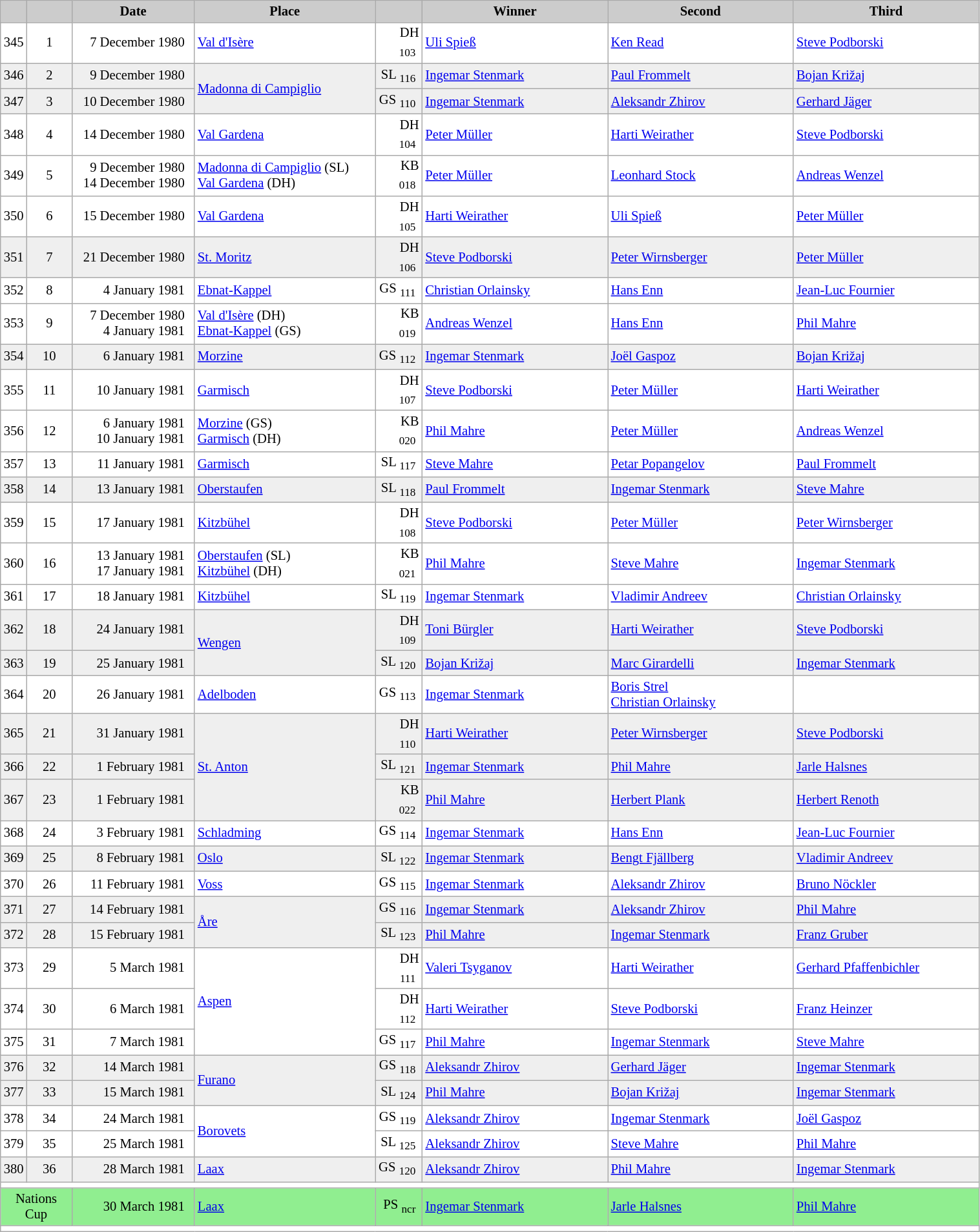<table class="wikitable plainrowheaders" style="background:#fff; font-size:86%; line-height:16px; border:grey solid 1px; border-collapse:collapse;">
<tr style="background:#ccc; text-align:center;">
<td align="center" width="13"></td>
<td align="center" width="40"></td>
<td align="center" width="120"><strong>Date</strong></td>
<td align="center" width="180"><strong>Place</strong></td>
<td align="center" width="42"></td>
<td align="center" width="185"><strong>Winner</strong></td>
<td align="center" width="185"><strong>Second</strong></td>
<td align="center" width="185"><strong>Third</strong></td>
</tr>
<tr>
<td align=center>345</td>
<td align=center>1</td>
<td align=right>7 December 1980  </td>
<td> <a href='#'>Val d'Isère</a></td>
<td align=right>DH <sub>103</sub> </td>
<td> <a href='#'>Uli Spieß</a></td>
<td> <a href='#'>Ken Read</a></td>
<td> <a href='#'>Steve Podborski</a></td>
</tr>
<tr bgcolor="#EFEFEF">
<td align=center>346</td>
<td align=center>2</td>
<td align=right>9 December 1980  </td>
<td rowspan=2> <a href='#'>Madonna di Campiglio</a></td>
<td align=right>SL <sub>116</sub> </td>
<td> <a href='#'>Ingemar Stenmark</a></td>
<td> <a href='#'>Paul Frommelt</a></td>
<td> <a href='#'>Bojan Križaj</a></td>
</tr>
<tr bgcolor="#EFEFEF">
<td align=center>347</td>
<td align=center>3</td>
<td align=right>10 December 1980  </td>
<td align=right>GS <sub>110</sub> </td>
<td> <a href='#'>Ingemar Stenmark</a></td>
<td> <a href='#'>Aleksandr Zhirov</a></td>
<td> <a href='#'>Gerhard Jäger</a></td>
</tr>
<tr>
<td align=center>348</td>
<td align=center>4</td>
<td align=right>14 December 1980  </td>
<td> <a href='#'>Val Gardena</a></td>
<td align=right>DH <sub>104</sub> </td>
<td> <a href='#'>Peter Müller</a></td>
<td> <a href='#'>Harti Weirather</a></td>
<td> <a href='#'>Steve Podborski</a></td>
</tr>
<tr>
<td align=center>349</td>
<td align=center>5</td>
<td align=right>9 December 1980  <br>14 December 1980  </td>
<td> <a href='#'>Madonna di Campiglio</a> (SL)<br> <a href='#'>Val Gardena</a> (DH)</td>
<td align=right>KB <sub>018</sub> </td>
<td> <a href='#'>Peter Müller</a></td>
<td> <a href='#'>Leonhard Stock</a></td>
<td> <a href='#'>Andreas Wenzel</a></td>
</tr>
<tr>
<td align=center>350</td>
<td align=center>6</td>
<td align=right>15 December 1980  </td>
<td> <a href='#'>Val Gardena</a></td>
<td align=right>DH <sub>105</sub> </td>
<td> <a href='#'>Harti Weirather</a></td>
<td> <a href='#'>Uli Spieß</a></td>
<td> <a href='#'>Peter Müller</a></td>
</tr>
<tr bgcolor="#EFEFEF">
<td align=center>351</td>
<td align=center>7</td>
<td align=right>21 December 1980  </td>
<td> <a href='#'>St. Moritz</a></td>
<td align=right>DH <sub>106</sub> </td>
<td> <a href='#'>Steve Podborski</a></td>
<td> <a href='#'>Peter Wirnsberger</a></td>
<td> <a href='#'>Peter Müller</a></td>
</tr>
<tr>
<td align=center>352</td>
<td align=center>8</td>
<td align=right>4 January 1981  </td>
<td> <a href='#'>Ebnat-Kappel</a></td>
<td align=right>GS <sub>111</sub> </td>
<td> <a href='#'>Christian Orlainsky</a></td>
<td> <a href='#'>Hans Enn</a></td>
<td> <a href='#'>Jean-Luc Fournier</a></td>
</tr>
<tr>
<td align=center>353</td>
<td align=center>9</td>
<td align=right>7 December 1980  <br>4 January 1981  </td>
<td> <a href='#'>Val d'Isère</a> (DH)<br> <a href='#'>Ebnat-Kappel</a> (GS)</td>
<td align=right>KB <sub>019</sub> </td>
<td> <a href='#'>Andreas Wenzel</a></td>
<td> <a href='#'>Hans Enn</a></td>
<td> <a href='#'>Phil Mahre</a></td>
</tr>
<tr bgcolor="#EFEFEF">
<td align=center>354</td>
<td align=center>10</td>
<td align=right>6 January 1981  </td>
<td> <a href='#'>Morzine</a></td>
<td align=right>GS <sub>112</sub> </td>
<td> <a href='#'>Ingemar Stenmark</a></td>
<td> <a href='#'>Joël Gaspoz</a></td>
<td> <a href='#'>Bojan Križaj</a></td>
</tr>
<tr>
<td align=center>355</td>
<td align=center>11</td>
<td align=right>10 January 1981  </td>
<td> <a href='#'>Garmisch</a></td>
<td align=right>DH <sub>107</sub> </td>
<td> <a href='#'>Steve Podborski</a></td>
<td> <a href='#'>Peter Müller</a></td>
<td> <a href='#'>Harti Weirather</a></td>
</tr>
<tr>
<td align=center>356</td>
<td align=center>12</td>
<td align=right>6 January 1981  <br>10 January 1981  </td>
<td> <a href='#'>Morzine</a> (GS)<br> <a href='#'>Garmisch</a> (DH)</td>
<td align=right>KB <sub>020</sub> </td>
<td> <a href='#'>Phil Mahre</a></td>
<td> <a href='#'>Peter Müller</a></td>
<td> <a href='#'>Andreas Wenzel</a></td>
</tr>
<tr>
<td align=center>357</td>
<td align=center>13</td>
<td align=right>11 January 1981  </td>
<td> <a href='#'>Garmisch</a></td>
<td align=right>SL <sub>117</sub> </td>
<td> <a href='#'>Steve Mahre</a></td>
<td> <a href='#'>Petar Popangelov</a></td>
<td> <a href='#'>Paul Frommelt</a></td>
</tr>
<tr bgcolor="#EFEFEF">
<td align=center>358</td>
<td align=center>14</td>
<td align=right>13 January 1981  </td>
<td> <a href='#'>Oberstaufen</a></td>
<td align=right>SL <sub>118</sub> </td>
<td> <a href='#'>Paul Frommelt</a></td>
<td> <a href='#'>Ingemar Stenmark</a></td>
<td> <a href='#'>Steve Mahre</a></td>
</tr>
<tr>
<td align=center>359</td>
<td align=center>15</td>
<td align=right>17 January 1981  </td>
<td> <a href='#'>Kitzbühel</a></td>
<td align=right>DH <sub>108</sub> </td>
<td> <a href='#'>Steve Podborski</a></td>
<td> <a href='#'>Peter Müller</a></td>
<td> <a href='#'>Peter Wirnsberger</a></td>
</tr>
<tr>
<td align=center>360</td>
<td align=center>16</td>
<td align=right>13 January 1981  <br>17 January 1981  </td>
<td> <a href='#'>Oberstaufen</a> (SL)<br> <a href='#'>Kitzbühel</a> (DH)</td>
<td align=right>KB <sub>021</sub> </td>
<td> <a href='#'>Phil Mahre</a></td>
<td> <a href='#'>Steve Mahre</a></td>
<td> <a href='#'>Ingemar Stenmark</a></td>
</tr>
<tr>
<td align=center>361</td>
<td align=center>17</td>
<td align=right>18 January 1981  </td>
<td> <a href='#'>Kitzbühel</a></td>
<td align=right>SL <sub>119</sub> </td>
<td> <a href='#'>Ingemar Stenmark</a></td>
<td> <a href='#'>Vladimir Andreev</a></td>
<td> <a href='#'>Christian Orlainsky</a></td>
</tr>
<tr bgcolor="#EFEFEF">
<td align=center>362</td>
<td align=center>18</td>
<td align=right>24 January 1981  </td>
<td rowspan=2> <a href='#'>Wengen</a></td>
<td align=right>DH <sub>109</sub> </td>
<td> <a href='#'>Toni Bürgler</a></td>
<td> <a href='#'>Harti Weirather</a></td>
<td> <a href='#'>Steve Podborski</a></td>
</tr>
<tr bgcolor="#EFEFEF">
<td align=center>363</td>
<td align=center>19</td>
<td align=right>25 January 1981  </td>
<td align=right>SL <sub>120</sub> </td>
<td> <a href='#'>Bojan Križaj</a></td>
<td> <a href='#'>Marc Girardelli</a></td>
<td> <a href='#'>Ingemar Stenmark</a></td>
</tr>
<tr>
<td align=center>364</td>
<td align=center>20</td>
<td align=right>26 January 1981  </td>
<td> <a href='#'>Adelboden</a></td>
<td align=right>GS <sub>113</sub> </td>
<td> <a href='#'>Ingemar Stenmark</a></td>
<td> <a href='#'>Boris Strel</a><br> <a href='#'>Christian Orlainsky</a></td>
<td></td>
</tr>
<tr bgcolor="#EFEFEF">
<td align=center>365</td>
<td align=center>21</td>
<td align=right>31 January 1981  </td>
<td rowspan=3> <a href='#'>St. Anton</a></td>
<td align=right>DH <sub>110</sub> </td>
<td> <a href='#'>Harti Weirather</a></td>
<td> <a href='#'>Peter Wirnsberger</a></td>
<td> <a href='#'>Steve Podborski</a></td>
</tr>
<tr bgcolor="#EFEFEF">
<td align=center>366</td>
<td align=center>22</td>
<td align=right>1 February 1981  </td>
<td align=right>SL <sub>121</sub> </td>
<td> <a href='#'>Ingemar Stenmark</a></td>
<td> <a href='#'>Phil Mahre</a></td>
<td> <a href='#'>Jarle Halsnes</a></td>
</tr>
<tr bgcolor="#EFEFEF">
<td align=center>367</td>
<td align=center>23</td>
<td align=right>1 February 1981  </td>
<td align=right>KB <sub>022</sub> </td>
<td> <a href='#'>Phil Mahre</a></td>
<td> <a href='#'>Herbert Plank</a></td>
<td> <a href='#'>Herbert Renoth</a></td>
</tr>
<tr>
<td align=center>368</td>
<td align=center>24</td>
<td align=right>3 February 1981  </td>
<td> <a href='#'>Schladming</a></td>
<td align=right>GS <sub>114</sub> </td>
<td> <a href='#'>Ingemar Stenmark</a></td>
<td> <a href='#'>Hans Enn</a></td>
<td> <a href='#'>Jean-Luc Fournier</a></td>
</tr>
<tr bgcolor="#EFEFEF">
<td align=center>369</td>
<td align=center>25</td>
<td align=right>8 February 1981  </td>
<td> <a href='#'>Oslo</a></td>
<td align=right>SL <sub>122</sub> </td>
<td> <a href='#'>Ingemar Stenmark</a></td>
<td> <a href='#'>Bengt Fjällberg</a></td>
<td> <a href='#'>Vladimir Andreev</a></td>
</tr>
<tr>
<td align=center>370</td>
<td align=center>26</td>
<td align=right>11 February 1981  </td>
<td> <a href='#'>Voss</a></td>
<td align=right>GS <sub>115</sub> </td>
<td> <a href='#'>Ingemar Stenmark</a></td>
<td> <a href='#'>Aleksandr Zhirov</a></td>
<td> <a href='#'>Bruno Nöckler</a></td>
</tr>
<tr bgcolor="#EFEFEF">
<td align=center>371</td>
<td align=center>27</td>
<td align=right>14 February 1981  </td>
<td rowspan=2> <a href='#'>Åre</a></td>
<td align=right>GS <sub>116</sub> </td>
<td> <a href='#'>Ingemar Stenmark</a></td>
<td> <a href='#'>Aleksandr Zhirov</a></td>
<td> <a href='#'>Phil Mahre</a></td>
</tr>
<tr bgcolor="#EFEFEF">
<td align=center>372</td>
<td align=center>28</td>
<td align=right>15 February 1981  </td>
<td align=right>SL <sub>123</sub> </td>
<td> <a href='#'>Phil Mahre</a></td>
<td> <a href='#'>Ingemar Stenmark</a></td>
<td> <a href='#'>Franz Gruber</a></td>
</tr>
<tr>
<td align=center>373</td>
<td align=center>29</td>
<td align=right>5 March 1981  </td>
<td rowspan=3> <a href='#'>Aspen</a></td>
<td align=right>DH <sub>111</sub> </td>
<td> <a href='#'>Valeri Tsyganov</a></td>
<td> <a href='#'>Harti Weirather</a></td>
<td> <a href='#'>Gerhard Pfaffenbichler</a></td>
</tr>
<tr>
<td align=center>374</td>
<td align=center>30</td>
<td align=right>6 March 1981  </td>
<td align=right>DH <sub>112</sub> </td>
<td> <a href='#'>Harti Weirather</a></td>
<td> <a href='#'>Steve Podborski</a></td>
<td> <a href='#'>Franz Heinzer</a></td>
</tr>
<tr>
<td align=center>375</td>
<td align=center>31</td>
<td align=right>7 March 1981  </td>
<td align=right>GS <sub>117</sub> </td>
<td> <a href='#'>Phil Mahre</a></td>
<td> <a href='#'>Ingemar Stenmark</a></td>
<td> <a href='#'>Steve Mahre</a></td>
</tr>
<tr bgcolor="#EFEFEF">
<td align=center>376</td>
<td align=center>32</td>
<td align=right>14 March 1981  </td>
<td rowspan=2> <a href='#'>Furano</a></td>
<td align=right>GS <sub>118</sub> </td>
<td> <a href='#'>Aleksandr Zhirov</a></td>
<td> <a href='#'>Gerhard Jäger</a></td>
<td> <a href='#'>Ingemar Stenmark</a></td>
</tr>
<tr bgcolor="#EFEFEF">
<td align=center>377</td>
<td align=center>33</td>
<td align=right>15 March 1981  </td>
<td align=right>SL <sub>124</sub> </td>
<td> <a href='#'>Phil Mahre</a></td>
<td> <a href='#'>Bojan Križaj</a></td>
<td> <a href='#'>Ingemar Stenmark</a></td>
</tr>
<tr>
<td align=center>378</td>
<td align=center>34</td>
<td align=right>24 March 1981  </td>
<td rowspan=2> <a href='#'>Borovets</a></td>
<td align=right>GS <sub>119</sub> </td>
<td> <a href='#'>Aleksandr Zhirov</a></td>
<td> <a href='#'>Ingemar Stenmark</a></td>
<td> <a href='#'>Joël Gaspoz</a></td>
</tr>
<tr>
<td align=center>379</td>
<td align=center>35</td>
<td align=right>25 March 1981  </td>
<td align=right>SL <sub>125</sub> </td>
<td> <a href='#'>Aleksandr Zhirov</a></td>
<td> <a href='#'>Steve Mahre</a></td>
<td> <a href='#'>Phil Mahre</a></td>
</tr>
<tr bgcolor="#EFEFEF">
<td align=center>380</td>
<td align=center>36</td>
<td align=right>28 March 1981  </td>
<td> <a href='#'>Laax</a></td>
<td align=right>GS <sub>120</sub> </td>
<td> <a href='#'>Aleksandr Zhirov</a></td>
<td> <a href='#'>Phil Mahre</a></td>
<td> <a href='#'>Ingemar Stenmark</a></td>
</tr>
<tr>
<td colspan=8></td>
</tr>
<tr bgcolor=#90EE90>
<td colspan=2 align=center>Nations Cup</td>
<td align=right>30 March 1981  </td>
<td> <a href='#'>Laax</a></td>
<td align=right>PS <sub>ncr</sub> </td>
<td> <a href='#'>Ingemar Stenmark</a></td>
<td> <a href='#'>Jarle Halsnes</a></td>
<td> <a href='#'>Phil Mahre</a></td>
</tr>
<tr>
<td colspan=8></td>
</tr>
</table>
